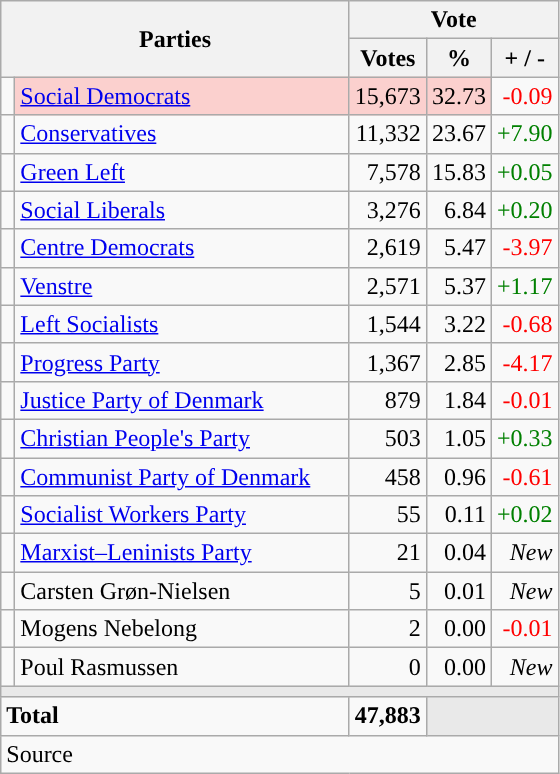<table class="wikitable" style="text-align:right;">
<tr>
<th style="text-align:centre;" rowspan="2" colspan="2" width="225">Parties</th>
<th colspan="3">Vote</th>
</tr>
<tr>
<th width="15">Votes</th>
<th width="15">%</th>
<th width="15">+ / -</th>
</tr>
<tr>
<td width="2" style="color:inherit;background:"></td>
<td bgcolor=#fbd0ce  align="left"><a href='#'>Social Democrats</a></td>
<td bgcolor=#fbd0ce>15,673</td>
<td bgcolor=#fbd0ce>32.73</td>
<td style=color:red;>-0.09</td>
</tr>
<tr>
<td width="2" style="color:inherit;background:"></td>
<td align="left"><a href='#'>Conservatives</a></td>
<td>11,332</td>
<td>23.67</td>
<td style=color:green;>+7.90</td>
</tr>
<tr>
<td width="2" style="color:inherit;background:"></td>
<td align="left"><a href='#'>Green Left</a></td>
<td>7,578</td>
<td>15.83</td>
<td style=color:green;>+0.05</td>
</tr>
<tr>
<td width="2" style="color:inherit;background:"></td>
<td align="left"><a href='#'>Social Liberals</a></td>
<td>3,276</td>
<td>6.84</td>
<td style=color:green;>+0.20</td>
</tr>
<tr>
<td width="2" style="color:inherit;background:"></td>
<td align="left"><a href='#'>Centre Democrats</a></td>
<td>2,619</td>
<td>5.47</td>
<td style=color:red;>-3.97</td>
</tr>
<tr>
<td width="2" style="color:inherit;background:"></td>
<td align="left"><a href='#'>Venstre</a></td>
<td>2,571</td>
<td>5.37</td>
<td style=color:green;>+1.17</td>
</tr>
<tr>
<td width="2" style="color:inherit;background:"></td>
<td align="left"><a href='#'>Left Socialists</a></td>
<td>1,544</td>
<td>3.22</td>
<td style=color:red;>-0.68</td>
</tr>
<tr>
<td width="2" style="color:inherit;background:"></td>
<td align="left"><a href='#'>Progress Party</a></td>
<td>1,367</td>
<td>2.85</td>
<td style=color:red;>-4.17</td>
</tr>
<tr>
<td width="2" style="color:inherit;background:"></td>
<td align="left"><a href='#'>Justice Party of Denmark</a></td>
<td>879</td>
<td>1.84</td>
<td style=color:red;>-0.01</td>
</tr>
<tr>
<td width="2" style="color:inherit;background:"></td>
<td align="left"><a href='#'>Christian People's Party</a></td>
<td>503</td>
<td>1.05</td>
<td style=color:green;>+0.33</td>
</tr>
<tr>
<td width="2" style="color:inherit;background:"></td>
<td align="left"><a href='#'>Communist Party of Denmark</a></td>
<td>458</td>
<td>0.96</td>
<td style=color:red;>-0.61</td>
</tr>
<tr>
<td width="2" style="color:inherit;background:"></td>
<td align="left"><a href='#'>Socialist Workers Party</a></td>
<td>55</td>
<td>0.11</td>
<td style=color:green;>+0.02</td>
</tr>
<tr>
<td width="2" style="color:inherit;background:"></td>
<td align="left"><a href='#'>Marxist–Leninists Party</a></td>
<td>21</td>
<td>0.04</td>
<td><em>New</em></td>
</tr>
<tr>
<td width="2" style="color:inherit;background:"></td>
<td align="left">Carsten Grøn-Nielsen</td>
<td>5</td>
<td>0.01</td>
<td><em>New</em></td>
</tr>
<tr>
<td width="2" style="color:inherit;background:"></td>
<td align="left">Mogens Nebelong</td>
<td>2</td>
<td>0.00</td>
<td style=color:red;>-0.01</td>
</tr>
<tr>
<td width="2" style="color:inherit;background:"></td>
<td align="left">Poul Rasmussen</td>
<td>0</td>
<td>0.00</td>
<td><em>New</em></td>
</tr>
<tr>
<td colspan="7" bgcolor="#E9E9E9"></td>
</tr>
<tr>
<td align="left" colspan="2"><strong>Total</strong></td>
<td><strong>47,883</strong></td>
<td bgcolor="#E9E9E9" colspan="2"></td>
</tr>
<tr>
<td align="left" colspan="6">Source</td>
</tr>
</table>
